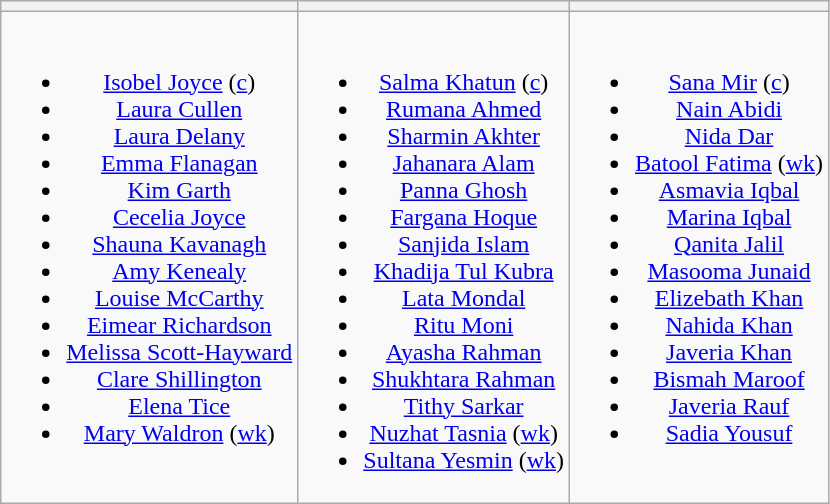<table class="wikitable" style="text-align:center">
<tr>
<th></th>
<th></th>
<th></th>
</tr>
<tr style="vertical-align:top">
<td><br><ul><li><a href='#'>Isobel Joyce</a> (<a href='#'>c</a>)</li><li><a href='#'>Laura Cullen</a></li><li><a href='#'>Laura Delany</a></li><li><a href='#'>Emma Flanagan</a></li><li><a href='#'>Kim Garth</a></li><li><a href='#'>Cecelia Joyce</a></li><li><a href='#'>Shauna Kavanagh</a></li><li><a href='#'>Amy Kenealy</a></li><li><a href='#'>Louise McCarthy</a></li><li><a href='#'>Eimear Richardson</a></li><li><a href='#'>Melissa Scott-Hayward</a></li><li><a href='#'>Clare Shillington</a></li><li><a href='#'>Elena Tice</a></li><li><a href='#'>Mary Waldron</a> (<a href='#'>wk</a>)</li></ul></td>
<td><br><ul><li><a href='#'>Salma Khatun</a> (<a href='#'>c</a>)</li><li><a href='#'>Rumana Ahmed</a></li><li><a href='#'>Sharmin Akhter</a></li><li><a href='#'>Jahanara Alam</a></li><li><a href='#'>Panna Ghosh</a></li><li><a href='#'>Fargana Hoque</a></li><li><a href='#'>Sanjida Islam</a></li><li><a href='#'>Khadija Tul Kubra</a></li><li><a href='#'>Lata Mondal</a></li><li><a href='#'>Ritu Moni</a></li><li><a href='#'>Ayasha Rahman</a></li><li><a href='#'>Shukhtara Rahman</a></li><li><a href='#'>Tithy Sarkar</a></li><li><a href='#'>Nuzhat Tasnia</a> (<a href='#'>wk</a>)</li><li><a href='#'>Sultana Yesmin</a> (<a href='#'>wk</a>)</li></ul></td>
<td><br><ul><li><a href='#'>Sana Mir</a> (<a href='#'>c</a>)</li><li><a href='#'>Nain Abidi</a></li><li><a href='#'>Nida Dar</a></li><li><a href='#'>Batool Fatima</a> (<a href='#'>wk</a>)</li><li><a href='#'>Asmavia Iqbal</a></li><li><a href='#'>Marina Iqbal</a></li><li><a href='#'>Qanita Jalil</a></li><li><a href='#'>Masooma Junaid</a></li><li><a href='#'>Elizebath Khan</a></li><li><a href='#'>Nahida Khan</a></li><li><a href='#'>Javeria Khan</a></li><li><a href='#'>Bismah Maroof</a></li><li><a href='#'>Javeria Rauf</a></li><li><a href='#'>Sadia Yousuf</a></li></ul></td>
</tr>
</table>
